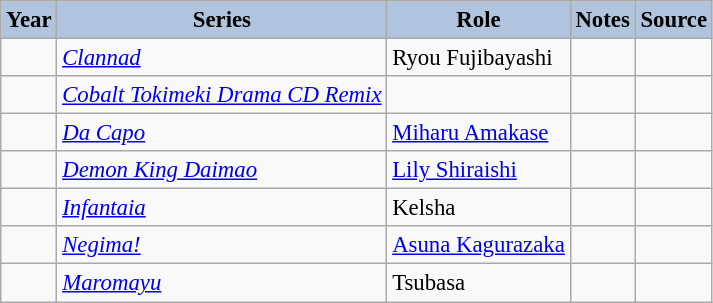<table class="wikitable sortable plainrowheaders" style="width=95%;  font-size: 95%;">
<tr>
<th style="background:#b0c4de;">Year </th>
<th style="background:#b0c4de;">Series</th>
<th style="background:#b0c4de;">Role </th>
<th style="background:#b0c4de;" class="unsortable">Notes </th>
<th style="background:#b0c4de;" class="unsortable">Source</th>
</tr>
<tr>
<td> </td>
<td><em><a href='#'>Clannad</a></em></td>
<td>Ryou Fujibayashi</td>
<td> </td>
<td></td>
</tr>
<tr>
<td> </td>
<td><em><a href='#'>Cobalt Tokimeki Drama CD Remix</a></em></td>
<td> </td>
<td> </td>
<td></td>
</tr>
<tr>
<td> </td>
<td><em><a href='#'>Da Capo</a></em></td>
<td><a href='#'>Miharu Amakase</a></td>
<td> </td>
<td></td>
</tr>
<tr>
<td> </td>
<td><em><a href='#'>Demon King Daimao</a></em></td>
<td><a href='#'>Lily Shiraishi</a></td>
<td> </td>
<td></td>
</tr>
<tr>
<td> </td>
<td><em><a href='#'>Infantaia</a></em></td>
<td>Kelsha</td>
<td> </td>
<td></td>
</tr>
<tr>
<td> </td>
<td><em><a href='#'>Negima!</a></em></td>
<td><a href='#'>Asuna Kagurazaka</a></td>
<td> </td>
<td></td>
</tr>
<tr>
<td> </td>
<td><em><a href='#'>Maromayu</a></em></td>
<td>Tsubasa</td>
<td> </td>
<td></td>
</tr>
</table>
